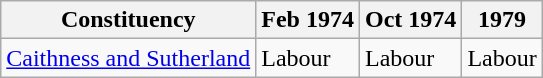<table class="wikitable">
<tr>
<th>Constituency</th>
<th>Feb 1974</th>
<th>Oct 1974</th>
<th>1979</th>
</tr>
<tr>
<td><a href='#'>Caithness and Sutherland</a></td>
<td bgcolor=>Labour</td>
<td bgcolor=>Labour</td>
<td bgcolor=>Labour</td>
</tr>
</table>
